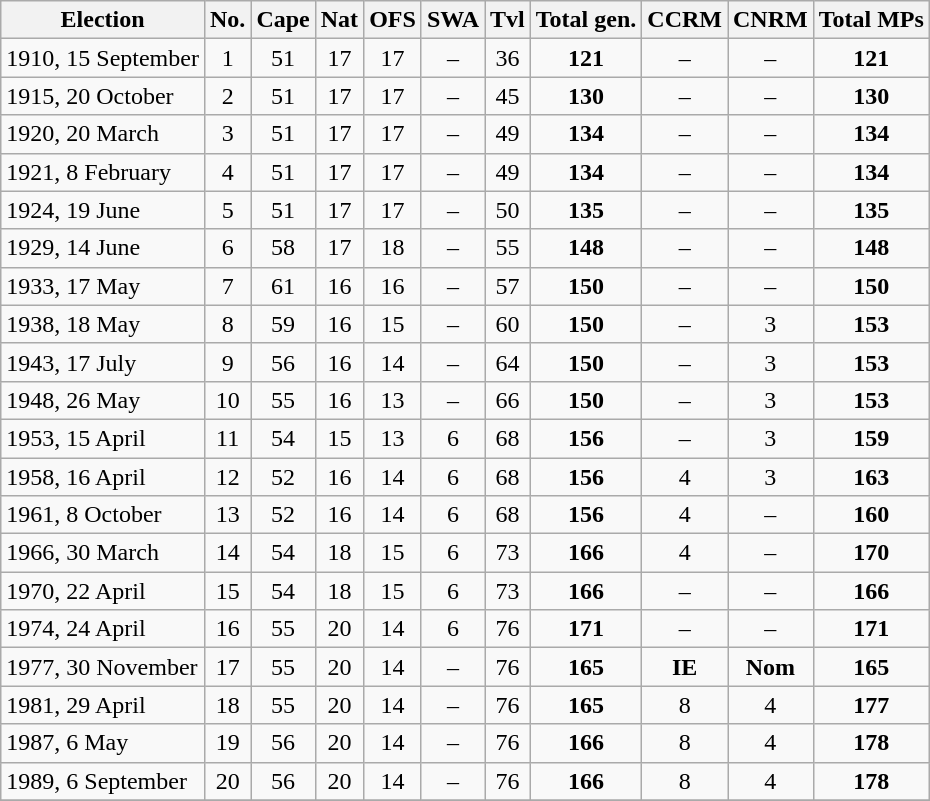<table class="wikitable">
<tr>
<th>Election</th>
<th>No.</th>
<th>Cape</th>
<th>Nat</th>
<th>OFS</th>
<th>SWA</th>
<th>Tvl</th>
<th>Total gen.</th>
<th>CCRM</th>
<th>CNRM</th>
<th>Total MPs</th>
</tr>
<tr>
<td>1910, 15 September</td>
<td align="center">1</td>
<td align="center">51</td>
<td align="center">17</td>
<td align="center">17</td>
<td align="center">–</td>
<td align="center">36</td>
<td align="center"><strong>121</strong></td>
<td align="center">–</td>
<td align="center">–</td>
<td align="center"><strong>121</strong></td>
</tr>
<tr>
<td>1915, 20 October</td>
<td align="center">2</td>
<td align="center">51</td>
<td align="center">17</td>
<td align="center">17</td>
<td align="center">–</td>
<td align="center">45</td>
<td align="center"><strong>130</strong></td>
<td align="center">–</td>
<td align="center">–</td>
<td align="center"><strong>130</strong></td>
</tr>
<tr>
<td>1920, 20 March</td>
<td align="center">3</td>
<td align="center">51</td>
<td align="center">17</td>
<td align="center">17</td>
<td align="center">–</td>
<td align="center">49</td>
<td align="center"><strong>134</strong></td>
<td align="center">–</td>
<td align="center">–</td>
<td align="center"><strong>134</strong></td>
</tr>
<tr>
<td>1921, 8 February</td>
<td align="center">4</td>
<td align="center">51</td>
<td align="center">17</td>
<td align="center">17</td>
<td align="center">–</td>
<td align="center">49</td>
<td align="center"><strong>134</strong></td>
<td align="center">–</td>
<td align="center">–</td>
<td align="center"><strong>134</strong></td>
</tr>
<tr>
<td>1924, 19 June</td>
<td align="center">5</td>
<td align="center">51</td>
<td align="center">17</td>
<td align="center">17</td>
<td align="center">–</td>
<td align="center">50</td>
<td align="center"><strong>135</strong></td>
<td align="center">–</td>
<td align="center">–</td>
<td align="center"><strong>135</strong></td>
</tr>
<tr>
<td>1929, 14 June</td>
<td align="center">6</td>
<td align="center">58</td>
<td align="center">17</td>
<td align="center">18</td>
<td align="center">–</td>
<td align="center">55</td>
<td align="center"><strong>148</strong></td>
<td align="center">–</td>
<td align="center">–</td>
<td align="center"><strong>148</strong></td>
</tr>
<tr>
<td>1933, 17 May</td>
<td align="center">7</td>
<td align="center">61</td>
<td align="center">16</td>
<td align="center">16</td>
<td align="center">–</td>
<td align="center">57</td>
<td align="center"><strong>150</strong></td>
<td align="center">–</td>
<td align="center">–</td>
<td align="center"><strong>150</strong></td>
</tr>
<tr>
<td>1938, 18 May</td>
<td align="center">8</td>
<td align="center">59</td>
<td align="center">16</td>
<td align="center">15</td>
<td align="center">–</td>
<td align="center">60</td>
<td align="center"><strong>150</strong></td>
<td align="center">–</td>
<td align="center">3</td>
<td align="center"><strong>153</strong></td>
</tr>
<tr>
<td>1943, 17 July</td>
<td align="center">9</td>
<td align="center">56</td>
<td align="center">16</td>
<td align="center">14</td>
<td align="center">–</td>
<td align="center">64</td>
<td align="center"><strong>150</strong></td>
<td align="center">–</td>
<td align="center">3</td>
<td align="center"><strong>153</strong></td>
</tr>
<tr>
<td>1948, 26 May</td>
<td align="center">10</td>
<td align="center">55</td>
<td align="center">16</td>
<td align="center">13</td>
<td align="center">–</td>
<td align="center">66</td>
<td align="center"><strong>150</strong></td>
<td align="center">–</td>
<td align="center">3</td>
<td align="center"><strong>153</strong></td>
</tr>
<tr>
<td>1953, 15 April</td>
<td align="center">11</td>
<td align="center">54</td>
<td align="center">15</td>
<td align="center">13</td>
<td align="center">6</td>
<td align="center">68</td>
<td align="center"><strong>156</strong></td>
<td align="center">–</td>
<td align="center">3</td>
<td align="center"><strong>159</strong></td>
</tr>
<tr>
<td>1958, 16 April</td>
<td align="center">12</td>
<td align="center">52</td>
<td align="center">16</td>
<td align="center">14</td>
<td align="center">6</td>
<td align="center">68</td>
<td align="center"><strong>156</strong></td>
<td align="center">4</td>
<td align="center">3</td>
<td align="center"><strong>163</strong></td>
</tr>
<tr>
<td>1961, 8 October</td>
<td align="center">13</td>
<td align="center">52</td>
<td align="center">16</td>
<td align="center">14</td>
<td align="center">6</td>
<td align="center">68</td>
<td align="center"><strong>156</strong></td>
<td align="center">4</td>
<td align="center">–</td>
<td align="center"><strong>160</strong></td>
</tr>
<tr>
<td>1966, 30 March</td>
<td align="center">14</td>
<td align="center">54</td>
<td align="center">18</td>
<td align="center">15</td>
<td align="center">6</td>
<td align="center">73</td>
<td align="center"><strong>166</strong></td>
<td align="center">4</td>
<td align="center">–</td>
<td align="center"><strong>170</strong></td>
</tr>
<tr>
<td>1970, 22 April</td>
<td align="center">15</td>
<td align="center">54</td>
<td align="center">18</td>
<td align="center">15</td>
<td align="center">6</td>
<td align="center">73</td>
<td align="center"><strong>166</strong></td>
<td align="center">–</td>
<td align="center">–</td>
<td align="center"><strong>166</strong></td>
</tr>
<tr>
<td>1974, 24 April</td>
<td align="center">16</td>
<td align="center">55</td>
<td align="center">20</td>
<td align="center">14</td>
<td align="center">6</td>
<td align="center">76</td>
<td align="center"><strong>171</strong></td>
<td align="center">–</td>
<td align="center">–</td>
<td align="center"><strong>171</strong></td>
</tr>
<tr>
<td>1977, 30 November</td>
<td align="center">17</td>
<td align="center">55</td>
<td align="center">20</td>
<td align="center">14</td>
<td align="center">–</td>
<td align="center">76</td>
<td align="center"><strong>165</strong></td>
<td align="center"><strong>IE</strong></td>
<td align="center"><strong>Nom</strong></td>
<td align="center"><strong>165</strong></td>
</tr>
<tr>
<td>1981, 29 April</td>
<td align="center">18</td>
<td align="center">55</td>
<td align="center">20</td>
<td align="center">14</td>
<td align="center">–</td>
<td align="center">76</td>
<td align="center"><strong>165</strong></td>
<td align="center">8</td>
<td align="center">4</td>
<td align="center"><strong>177</strong></td>
</tr>
<tr>
<td>1987, 6 May</td>
<td align="center">19</td>
<td align="center">56</td>
<td align="center">20</td>
<td align="center">14</td>
<td align="center">–</td>
<td align="center">76</td>
<td align="center"><strong>166</strong></td>
<td align="center">8</td>
<td align="center">4</td>
<td align="center"><strong>178</strong></td>
</tr>
<tr>
<td>1989, 6 September</td>
<td align="center">20</td>
<td align="center">56</td>
<td align="center">20</td>
<td align="center">14</td>
<td align="center">–</td>
<td align="center">76</td>
<td align="center"><strong>166</strong></td>
<td align="center">8</td>
<td align="center">4</td>
<td align="center"><strong>178</strong></td>
</tr>
<tr>
</tr>
</table>
